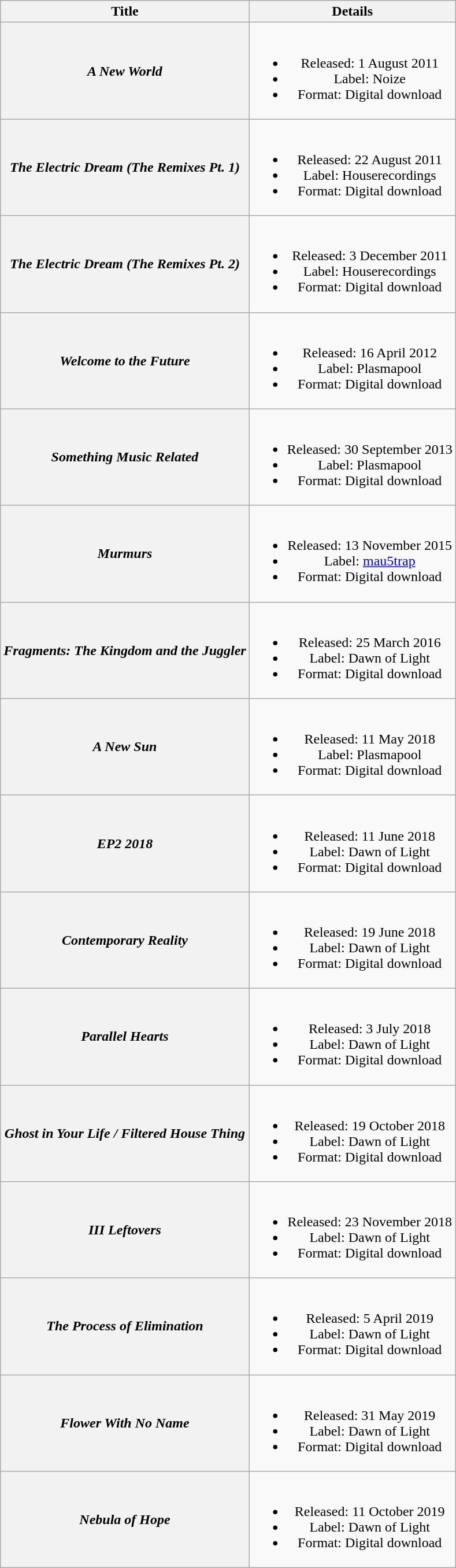<table class="wikitable plainrowheaders" style="text-align:center;">
<tr>
<th scope="col">Title</th>
<th scope="col">Details</th>
</tr>
<tr>
<th scope="row"><em>A New World</em></th>
<td><br><ul><li>Released: 1 August 2011</li><li>Label: Noize</li><li>Format: Digital download</li></ul></td>
</tr>
<tr>
<th scope="row"><em>The Electric Dream (The Remixes Pt. 1)</em></th>
<td><br><ul><li>Released: 22 August 2011</li><li>Label: Houserecordings</li><li>Format: Digital download</li></ul></td>
</tr>
<tr>
<th scope="row"><em>The Electric Dream (The Remixes Pt. 2)</em></th>
<td><br><ul><li>Released: 3 December 2011</li><li>Label: Houserecordings</li><li>Format: Digital download</li></ul></td>
</tr>
<tr>
<th scope="row"><em>Welcome to the Future</em></th>
<td><br><ul><li>Released: 16 April 2012</li><li>Label: Plasmapool</li><li>Format: Digital download</li></ul></td>
</tr>
<tr>
<th scope="row"><em>Something Music Related</em></th>
<td><br><ul><li>Released: 30 September 2013</li><li>Label: Plasmapool</li><li>Format: Digital download</li></ul></td>
</tr>
<tr>
<th scope="row"><em>Murmurs</em></th>
<td><br><ul><li>Released: 13 November 2015</li><li>Label: <a href='#'>mau5trap</a></li><li>Format: Digital download</li></ul></td>
</tr>
<tr>
<th scope="row"><em>Fragments: The Kingdom and the Juggler</em></th>
<td><br><ul><li>Released: 25 March 2016</li><li>Label: Dawn of Light</li><li>Format: Digital download</li></ul></td>
</tr>
<tr>
<th scope="row"><em>A New Sun</em></th>
<td><br><ul><li>Released: 11 May 2018</li><li>Label: Plasmapool</li><li>Format: Digital download</li></ul></td>
</tr>
<tr>
<th scope="row"><em>EP2 2018</em></th>
<td><br><ul><li>Released: 11 June 2018</li><li>Label: Dawn of Light</li><li>Format: Digital download</li></ul></td>
</tr>
<tr>
<th scope="row"><em>Contemporary Reality</em></th>
<td><br><ul><li>Released: 19 June 2018</li><li>Label: Dawn of Light</li><li>Format: Digital download</li></ul></td>
</tr>
<tr>
<th scope="row"><em>Parallel Hearts</em></th>
<td><br><ul><li>Released: 3 July 2018</li><li>Label: Dawn of Light</li><li>Format: Digital download</li></ul></td>
</tr>
<tr>
<th scope="row"><em>Ghost in Your Life / Filtered House Thing</em></th>
<td><br><ul><li>Released: 19 October 2018</li><li>Label: Dawn of Light</li><li>Format: Digital download</li></ul></td>
</tr>
<tr>
<th scope="row"><em>III Leftovers</em></th>
<td><br><ul><li>Released: 23 November 2018</li><li>Label: Dawn of Light</li><li>Format: Digital download</li></ul></td>
</tr>
<tr>
<th scope="row"><em>The Process of Elimination</em></th>
<td><br><ul><li>Released: 5 April 2019</li><li>Label: Dawn of Light</li><li>Format: Digital download</li></ul></td>
</tr>
<tr>
<th scope="row"><em>Flower With No Name</em></th>
<td><br><ul><li>Released: 31 May 2019</li><li>Label: Dawn of Light</li><li>Format: Digital download</li></ul></td>
</tr>
<tr>
<th scope="row"><em>Nebula of Hope</em></th>
<td><br><ul><li>Released: 11 October 2019</li><li>Label: Dawn of Light</li><li>Format: Digital download</li></ul></td>
</tr>
</table>
